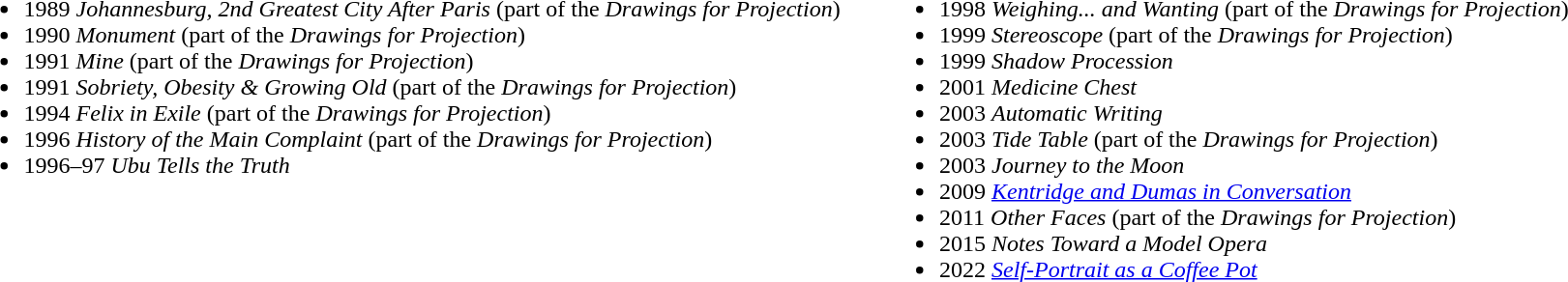<table width="100%" align="center"|>
<tr>
<td style="width:50%; vertical-align:top;"><br><ul><li>1989 <em>Johannesburg, 2nd Greatest City After Paris</em> (part of the <em>Drawings for Projection</em>)</li><li>1990 <em>Monument</em> (part of the <em>Drawings for Projection</em>)</li><li>1991 <em>Mine</em> (part of the <em>Drawings for Projection</em>)</li><li>1991 <em>Sobriety, Obesity & Growing Old</em> (part of the <em>Drawings for Projection</em>)</li><li>1994 <em>Felix in Exile</em> (part of the <em>Drawings for Projection</em>)</li><li>1996 <em>History of the Main Complaint</em> (part of the <em>Drawings for Projection</em>)</li><li>1996–97 <em>Ubu Tells the Truth</em></li></ul></td>
<td style="width:50%; vertical-align:top;"><br><ul><li>1998 <em>Weighing... and Wanting</em> (part of the <em>Drawings for Projection</em>)</li><li>1999 <em>Stereoscope</em> (part of the <em>Drawings for Projection</em>)</li><li>1999 <em>Shadow Procession</em></li><li>2001 <em>Medicine Chest</em></li><li>2003 <em>Automatic Writing</em></li><li>2003 <em>Tide Table</em> (part of the <em>Drawings for Projection</em>)</li><li>2003 <em>Journey to the Moon</em></li><li>2009 <em><a href='#'>Kentridge and Dumas in Conversation</a></em></li><li>2011 <em>Other Faces</em> (part of the <em>Drawings for Projection</em>)</li><li>2015 <em>Notes Toward a Model Opera</em></li><li>2022 <em><a href='#'>Self-Portrait as a Coffee Pot</a></em></li></ul></td>
</tr>
</table>
